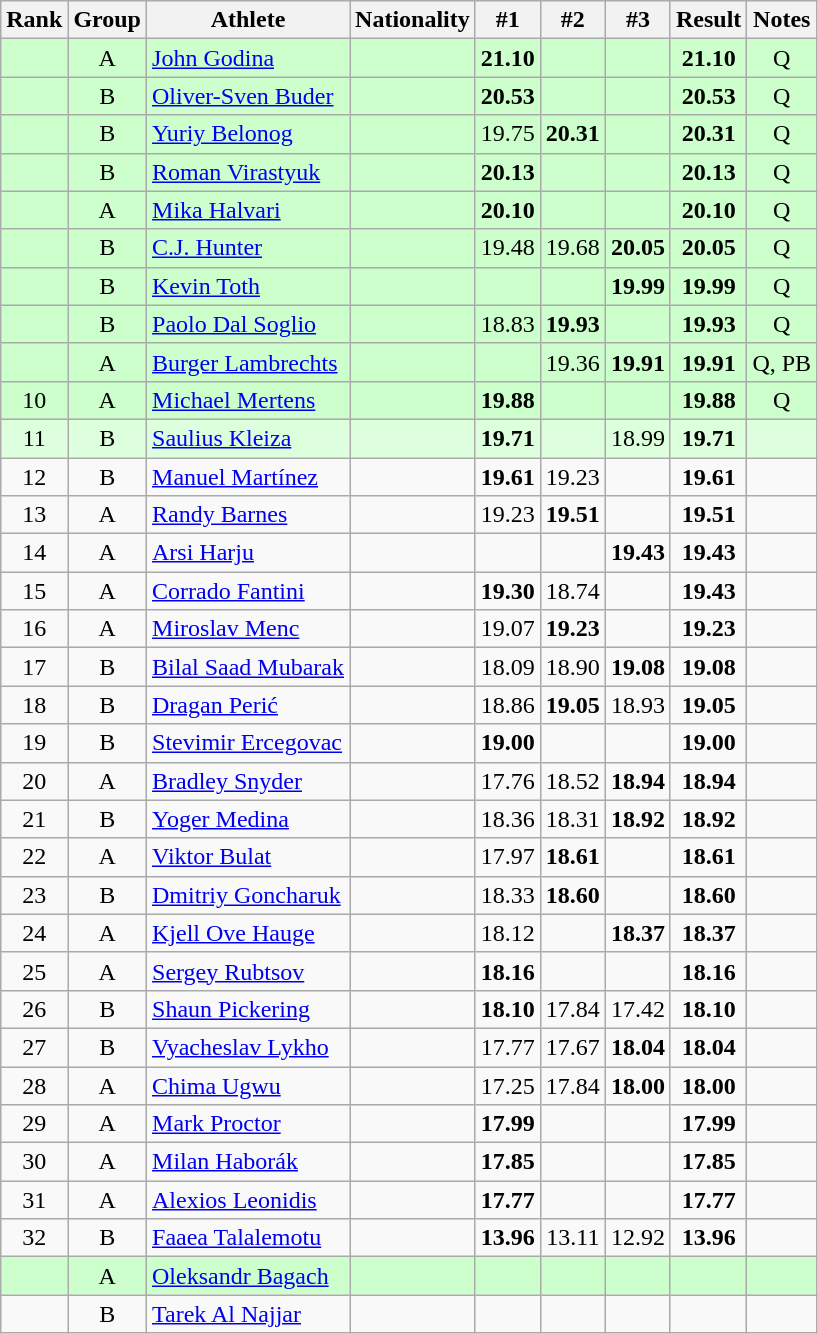<table class="wikitable sortable" style="text-align:center">
<tr>
<th>Rank</th>
<th>Group</th>
<th>Athlete</th>
<th>Nationality</th>
<th>#1</th>
<th>#2</th>
<th>#3</th>
<th>Result</th>
<th>Notes</th>
</tr>
<tr bgcolor=ccffcc>
<td></td>
<td>A</td>
<td align=left><a href='#'>John Godina</a></td>
<td align=left></td>
<td><strong>21.10</strong></td>
<td></td>
<td></td>
<td><strong>21.10</strong></td>
<td>Q</td>
</tr>
<tr bgcolor=ccffcc>
<td></td>
<td>B</td>
<td align=left><a href='#'>Oliver-Sven Buder</a></td>
<td align=left></td>
<td><strong>20.53</strong></td>
<td></td>
<td></td>
<td><strong>20.53</strong></td>
<td>Q</td>
</tr>
<tr bgcolor=ccffcc>
<td></td>
<td>B</td>
<td align=left><a href='#'>Yuriy Belonog</a></td>
<td align=left></td>
<td>19.75</td>
<td><strong>20.31</strong></td>
<td></td>
<td><strong>20.31</strong></td>
<td>Q</td>
</tr>
<tr bgcolor=ccffcc>
<td></td>
<td>B</td>
<td align=left><a href='#'>Roman Virastyuk</a></td>
<td align=left></td>
<td><strong>20.13</strong></td>
<td></td>
<td></td>
<td><strong>20.13</strong></td>
<td>Q</td>
</tr>
<tr bgcolor=ccffcc>
<td></td>
<td>A</td>
<td align=left><a href='#'>Mika Halvari</a></td>
<td align=left></td>
<td><strong>20.10</strong></td>
<td></td>
<td></td>
<td><strong>20.10</strong></td>
<td>Q</td>
</tr>
<tr bgcolor=ccffcc>
<td></td>
<td>B</td>
<td align=left><a href='#'>C.J. Hunter</a></td>
<td align=left></td>
<td>19.48</td>
<td>19.68</td>
<td><strong>20.05</strong></td>
<td><strong>20.05</strong></td>
<td>Q</td>
</tr>
<tr bgcolor=ccffcc>
<td></td>
<td>B</td>
<td align=left><a href='#'>Kevin Toth</a></td>
<td align=left></td>
<td></td>
<td></td>
<td><strong>19.99</strong></td>
<td><strong>19.99</strong></td>
<td>Q</td>
</tr>
<tr bgcolor=ccffcc>
<td></td>
<td>B</td>
<td align=left><a href='#'>Paolo Dal Soglio</a></td>
<td align=left></td>
<td>18.83</td>
<td><strong>19.93</strong></td>
<td></td>
<td><strong>19.93</strong></td>
<td>Q</td>
</tr>
<tr bgcolor=ccffcc>
<td></td>
<td>A</td>
<td align=left><a href='#'>Burger Lambrechts</a></td>
<td align=left></td>
<td></td>
<td>19.36</td>
<td><strong>19.91</strong></td>
<td><strong>19.91</strong></td>
<td>Q, PB</td>
</tr>
<tr bgcolor=ccffcc>
<td>10</td>
<td>A</td>
<td align=left><a href='#'>Michael Mertens</a></td>
<td align=left></td>
<td><strong>19.88</strong></td>
<td></td>
<td></td>
<td><strong>19.88</strong></td>
<td>Q</td>
</tr>
<tr bgcolor=ddffdd>
<td>11</td>
<td>B</td>
<td align=left><a href='#'>Saulius Kleiza</a></td>
<td align=left></td>
<td><strong>19.71</strong></td>
<td></td>
<td>18.99</td>
<td><strong>19.71</strong></td>
<td></td>
</tr>
<tr>
<td>12</td>
<td>B</td>
<td align=left><a href='#'>Manuel Martínez</a></td>
<td align=left></td>
<td><strong>19.61</strong></td>
<td>19.23</td>
<td></td>
<td><strong>19.61</strong></td>
<td></td>
</tr>
<tr>
<td>13</td>
<td>A</td>
<td align=left><a href='#'>Randy Barnes</a></td>
<td align=left></td>
<td>19.23</td>
<td><strong>19.51</strong></td>
<td></td>
<td><strong>19.51</strong></td>
<td></td>
</tr>
<tr>
<td>14</td>
<td>A</td>
<td align=left><a href='#'>Arsi Harju</a></td>
<td align=left></td>
<td></td>
<td></td>
<td><strong>19.43</strong></td>
<td><strong>19.43</strong></td>
<td></td>
</tr>
<tr>
<td>15</td>
<td>A</td>
<td align=left><a href='#'>Corrado Fantini</a></td>
<td align=left></td>
<td><strong>19.30</strong></td>
<td>18.74</td>
<td></td>
<td><strong>19.43</strong></td>
<td></td>
</tr>
<tr>
<td>16</td>
<td>A</td>
<td align=left><a href='#'>Miroslav Menc</a></td>
<td align=left></td>
<td>19.07</td>
<td><strong>19.23</strong></td>
<td></td>
<td><strong>19.23</strong></td>
<td></td>
</tr>
<tr>
<td>17</td>
<td>B</td>
<td align=left><a href='#'>Bilal Saad Mubarak</a></td>
<td align=left></td>
<td>18.09</td>
<td>18.90</td>
<td><strong>19.08</strong></td>
<td><strong>19.08</strong></td>
<td></td>
</tr>
<tr>
<td>18</td>
<td>B</td>
<td align=left><a href='#'>Dragan Perić</a></td>
<td align=left></td>
<td>18.86</td>
<td><strong>19.05</strong></td>
<td>18.93</td>
<td><strong>19.05</strong></td>
<td></td>
</tr>
<tr>
<td>19</td>
<td>B</td>
<td align=left><a href='#'>Stevimir Ercegovac</a></td>
<td align=left></td>
<td><strong>19.00</strong></td>
<td></td>
<td></td>
<td><strong>19.00</strong></td>
<td></td>
</tr>
<tr>
<td>20</td>
<td>A</td>
<td align=left><a href='#'>Bradley Snyder</a></td>
<td align=left></td>
<td>17.76</td>
<td>18.52</td>
<td><strong>18.94</strong></td>
<td><strong>18.94</strong></td>
<td></td>
</tr>
<tr>
<td>21</td>
<td>B</td>
<td align=left><a href='#'>Yoger Medina</a></td>
<td align=left></td>
<td>18.36</td>
<td>18.31</td>
<td><strong>18.92</strong></td>
<td><strong>18.92</strong></td>
<td></td>
</tr>
<tr>
<td>22</td>
<td>A</td>
<td align=left><a href='#'>Viktor Bulat</a></td>
<td align=left></td>
<td>17.97</td>
<td><strong>18.61</strong></td>
<td></td>
<td><strong>18.61</strong></td>
<td></td>
</tr>
<tr>
<td>23</td>
<td>B</td>
<td align=left><a href='#'>Dmitriy Goncharuk</a></td>
<td align=left></td>
<td>18.33</td>
<td><strong>18.60</strong></td>
<td></td>
<td><strong>18.60</strong></td>
<td></td>
</tr>
<tr>
<td>24</td>
<td>A</td>
<td align=left><a href='#'>Kjell Ove Hauge</a></td>
<td align=left></td>
<td>18.12</td>
<td></td>
<td><strong>18.37</strong></td>
<td><strong>18.37</strong></td>
<td></td>
</tr>
<tr>
<td>25</td>
<td>A</td>
<td align=left><a href='#'>Sergey Rubtsov</a></td>
<td align=left></td>
<td><strong>18.16</strong></td>
<td></td>
<td></td>
<td><strong>18.16</strong></td>
<td></td>
</tr>
<tr>
<td>26</td>
<td>B</td>
<td align=left><a href='#'>Shaun Pickering</a></td>
<td align=left></td>
<td><strong>18.10</strong></td>
<td>17.84</td>
<td>17.42</td>
<td><strong>18.10</strong></td>
<td></td>
</tr>
<tr>
<td>27</td>
<td>B</td>
<td align=left><a href='#'>Vyacheslav Lykho</a></td>
<td align=left></td>
<td>17.77</td>
<td>17.67</td>
<td><strong>18.04</strong></td>
<td><strong>18.04</strong></td>
<td></td>
</tr>
<tr>
<td>28</td>
<td>A</td>
<td align=left><a href='#'>Chima Ugwu</a></td>
<td align=left></td>
<td>17.25</td>
<td>17.84</td>
<td><strong>18.00</strong></td>
<td><strong>18.00</strong></td>
<td></td>
</tr>
<tr>
<td>29</td>
<td>A</td>
<td align=left><a href='#'>Mark Proctor</a></td>
<td align=left></td>
<td><strong>17.99</strong></td>
<td></td>
<td></td>
<td><strong>17.99</strong></td>
<td></td>
</tr>
<tr>
<td>30</td>
<td>A</td>
<td align=left><a href='#'>Milan Haborák</a></td>
<td align=left></td>
<td><strong>17.85</strong></td>
<td></td>
<td></td>
<td><strong>17.85</strong></td>
<td></td>
</tr>
<tr>
<td>31</td>
<td>A</td>
<td align=left><a href='#'>Alexios Leonidis</a></td>
<td align=left></td>
<td><strong>17.77</strong></td>
<td></td>
<td></td>
<td><strong>17.77</strong></td>
<td></td>
</tr>
<tr>
<td>32</td>
<td>B</td>
<td align=left><a href='#'>Faaea Talalemotu</a></td>
<td align=left></td>
<td><strong>13.96</strong></td>
<td>13.11</td>
<td>12.92</td>
<td><strong>13.96</strong></td>
<td></td>
</tr>
<tr bgcolor=ccffcc>
<td></td>
<td>A</td>
<td align=left><a href='#'>Oleksandr Bagach</a></td>
<td align=left></td>
<td></td>
<td></td>
<td></td>
<td><strong></strong></td>
<td></td>
</tr>
<tr>
<td></td>
<td>B</td>
<td align=left><a href='#'>Tarek Al Najjar</a></td>
<td align=left></td>
<td></td>
<td></td>
<td></td>
<td><strong></strong></td>
<td></td>
</tr>
</table>
